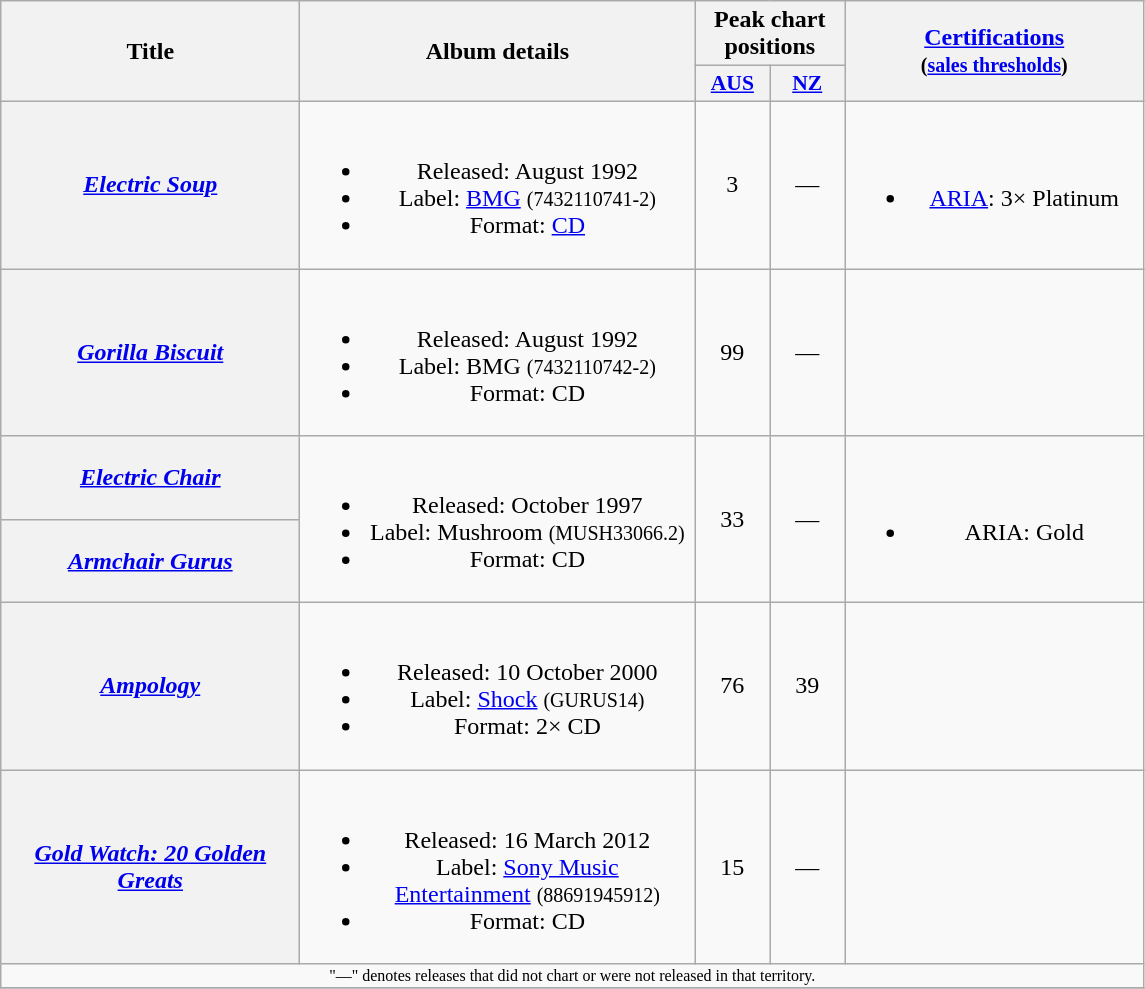<table class="wikitable plainrowheaders" style="text-align:center;">
<tr>
<th scope="col" rowspan="2" style="width:12em;">Title</th>
<th scope="col" rowspan="2" style="width:16em;">Album details</th>
<th scope="col" colspan="2">Peak chart positions</th>
<th scope="col" rowspan="2" style="width:12em;"><a href='#'>Certifications</a><br><small>(<a href='#'>sales thresholds</a>)</small></th>
</tr>
<tr>
<th scope="col" style="width:3em;font-size:90%;"><a href='#'>AUS</a><br></th>
<th scope="col" style="width:3em;font-size:90%;"><a href='#'>NZ</a><br></th>
</tr>
<tr>
<th scope="row"><em><a href='#'>Electric Soup</a></em></th>
<td><br><ul><li>Released: August 1992</li><li>Label: <a href='#'>BMG</a> <small>(7432110741-2)</small></li><li>Format: <a href='#'>CD</a></li></ul></td>
<td>3</td>
<td>—</td>
<td><br><ul><li><a href='#'>ARIA</a>: 3× Platinum</li></ul></td>
</tr>
<tr>
<th scope="row"><em><a href='#'>Gorilla Biscuit</a></em></th>
<td><br><ul><li>Released: August 1992</li><li>Label: BMG <small>(7432110742-2)</small></li><li>Format: CD</li></ul></td>
<td>99</td>
<td>—</td>
<td></td>
</tr>
<tr>
<th scope="row"><em><a href='#'>Electric Chair</a></em></th>
<td rowspan="2"><br><ul><li>Released: October 1997</li><li>Label: Mushroom <small>(MUSH33066.2)</small></li><li>Format: CD</li></ul></td>
<td rowspan="2">33</td>
<td rowspan="2">—</td>
<td rowspan="2"><br><ul><li>ARIA: Gold</li></ul></td>
</tr>
<tr>
<th scope="row"><em><a href='#'>Armchair Gurus</a></em></th>
</tr>
<tr>
<th scope="row"><em><a href='#'>Ampology</a></em></th>
<td><br><ul><li>Released: 10 October 2000</li><li>Label: <a href='#'>Shock</a> <small>(GURUS14)</small></li><li>Format: 2× CD</li></ul></td>
<td>76</td>
<td>39</td>
<td align="center"></td>
</tr>
<tr>
<th scope="row"><em><a href='#'>Gold Watch: 20 Golden Greats</a></em></th>
<td><br><ul><li>Released: 16 March 2012</li><li>Label: <a href='#'>Sony Music Entertainment</a> <small>(88691945912)</small></li><li>Format: CD</li></ul></td>
<td>15</td>
<td>—</td>
<td align="center"></td>
</tr>
<tr>
<td align="center" colspan="5" style="font-size: 8pt">"—" denotes releases that did not chart or were not released in that territory.</td>
</tr>
<tr>
</tr>
</table>
